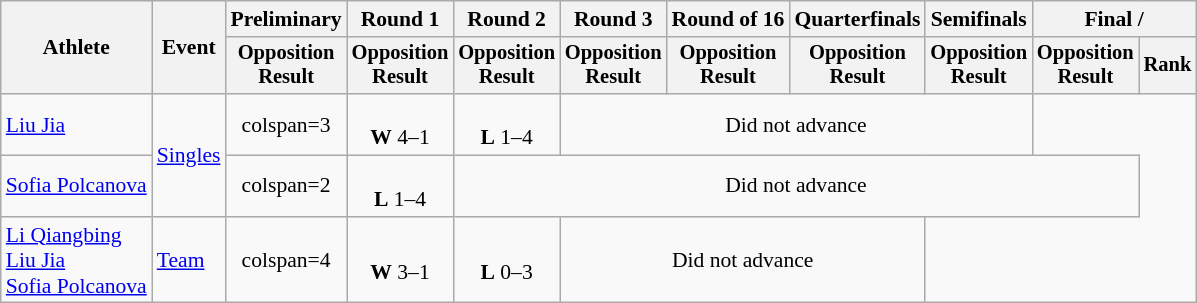<table class="wikitable" style="font-size:90%;">
<tr>
<th rowspan=2>Athlete</th>
<th rowspan=2>Event</th>
<th>Preliminary</th>
<th>Round 1</th>
<th>Round 2</th>
<th>Round 3</th>
<th>Round of 16</th>
<th>Quarterfinals</th>
<th>Semifinals</th>
<th colspan=2>Final / </th>
</tr>
<tr style="font-size:95%">
<th>Opposition<br>Result</th>
<th>Opposition<br>Result</th>
<th>Opposition<br>Result</th>
<th>Opposition<br>Result</th>
<th>Opposition<br>Result</th>
<th>Opposition<br>Result</th>
<th>Opposition<br>Result</th>
<th>Opposition<br>Result</th>
<th>Rank</th>
</tr>
<tr align=center>
<td align=left><a href='#'>Liu Jia</a></td>
<td align=left rowspan=2><a href='#'>Singles</a></td>
<td>colspan=3 </td>
<td><br><strong>W</strong> 4–1</td>
<td><br><strong>L</strong> 1–4</td>
<td colspan=4>Did not advance</td>
</tr>
<tr align=center>
<td align=left><a href='#'>Sofia Polcanova</a></td>
<td>colspan=2 </td>
<td><br><strong>L</strong> 1–4</td>
<td colspan=6>Did not advance</td>
</tr>
<tr align=center>
<td align=left><a href='#'>Li Qiangbing</a><br><a href='#'>Liu Jia</a><br><a href='#'>Sofia Polcanova</a></td>
<td align=left><a href='#'>Team</a></td>
<td>colspan=4 </td>
<td><br><strong>W</strong> 3–1</td>
<td><br><strong>L</strong> 0–3</td>
<td colspan=3>Did not advance</td>
</tr>
</table>
